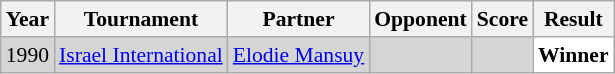<table class="sortable wikitable" style="font-size: 90%;">
<tr>
<th>Year</th>
<th>Tournament</th>
<th>Partner</th>
<th>Opponent</th>
<th>Score</th>
<th>Result</th>
</tr>
<tr style="background:#D5D5D5">
<td align="center">1990</td>
<td align="left"><a href='#'>Israel International</a></td>
<td align="left"> <a href='#'>Elodie Mansuy</a></td>
<td align="left"></td>
<td align="left"></td>
<td style="text-align:left; background:white"><strong> Winner</strong></td>
</tr>
</table>
